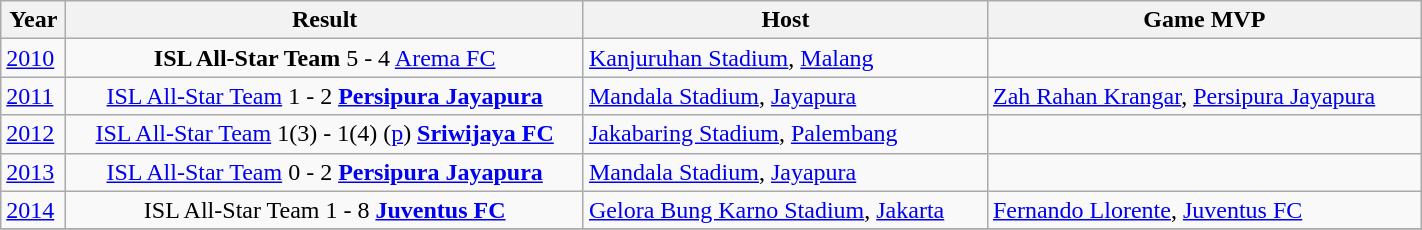<table class="wikitable sortable" style="width:75%;">
<tr>
<th>Year</th>
<th>Result</th>
<th>Host</th>
<th>Game MVP</th>
</tr>
<tr>
<td><a href='#'>2010</a></td>
<td align=center><strong>ISL All-Star Team</strong> 5 - 4 <a href='#'>Arema FC</a></td>
<td><a href='#'>Kanjuruhan Stadium</a>, <a href='#'>Malang</a></td>
<td></td>
</tr>
<tr>
<td><a href='#'>2011</a></td>
<td align=center><a href='#'>ISL All-Star Team</a> 1 - 2 <strong><a href='#'>Persipura Jayapura</a></strong></td>
<td><a href='#'>Mandala Stadium</a>, <a href='#'>Jayapura</a></td>
<td><a href='#'>Zah Rahan Krangar</a>, <a href='#'>Persipura Jayapura</a></td>
</tr>
<tr>
<td><a href='#'>2012</a></td>
<td align=center><a href='#'>ISL All-Star Team</a> 1(3) - 1(4) (<a href='#'>p</a>) <strong><a href='#'>Sriwijaya FC</a></strong></td>
<td><a href='#'>Jakabaring Stadium</a>, <a href='#'>Palembang</a></td>
<td></td>
</tr>
<tr>
<td><a href='#'>2013</a></td>
<td align=center><a href='#'>ISL All-Star Team</a> 0 - 2 <strong><a href='#'>Persipura Jayapura</a></strong></td>
<td><a href='#'>Mandala Stadium</a>, <a href='#'>Jayapura</a></td>
<td></td>
</tr>
<tr>
<td><a href='#'>2014</a></td>
<td align=center>ISL All-Star Team 1 - 8  <strong><a href='#'>Juventus FC</a></strong></td>
<td><a href='#'>Gelora Bung Karno Stadium</a>, <a href='#'>Jakarta</a></td>
<td><a href='#'>Fernando Llorente</a>, <a href='#'>Juventus FC</a></td>
</tr>
<tr>
</tr>
</table>
